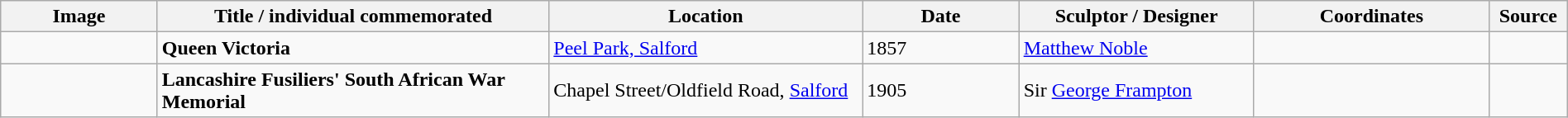<table class="wikitable sortable" style="width:100%;">
<tr>
<th class="unsortable" style="min-width:100px; width:10%;">Image</th>
<th style="width:25%;">Title / individual commemorated</th>
<th style="width:20%;">Location</th>
<th style="width:10%;">Date</th>
<th style="width:15%;">Sculptor / Designer</th>
<th style="width:15%;" class="unsortable">Coordinates</th>
<th style="width:5%;" class="unsortable">Source</th>
</tr>
<tr>
<td></td>
<td><strong>Queen Victoria</strong></td>
<td><a href='#'>Peel Park, Salford</a></td>
<td>1857</td>
<td><a href='#'>Matthew Noble</a></td>
<td></td>
<td></td>
</tr>
<tr>
<td></td>
<td><strong>Lancashire Fusiliers' South African War Memorial</strong></td>
<td>Chapel Street/Oldfield Road, <a href='#'>Salford</a></td>
<td>1905</td>
<td>Sir <a href='#'>George Frampton</a></td>
<td></td>
<td></td>
</tr>
</table>
